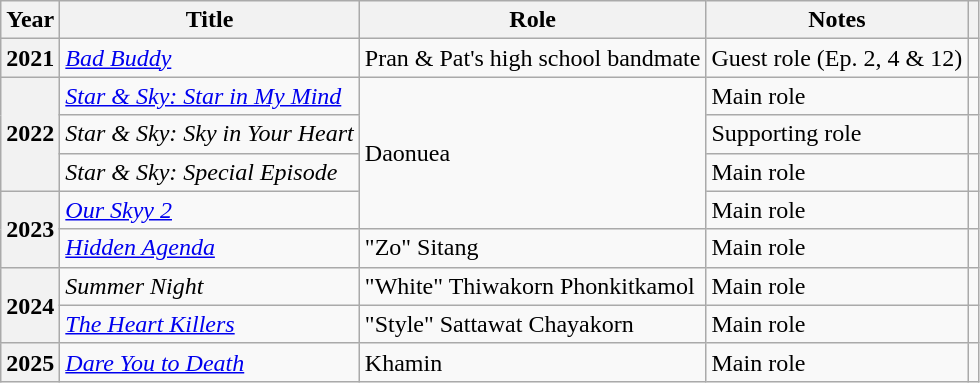<table class="wikitable">
<tr>
<th>Year</th>
<th>Title</th>
<th>Role</th>
<th>Notes</th>
<th></th>
</tr>
<tr>
<th>2021</th>
<td><em><a href='#'>Bad Buddy</a></em></td>
<td>Pran & Pat's high school bandmate</td>
<td>Guest role (Ep. 2, 4 & 12)</td>
<td></td>
</tr>
<tr>
<th rowspan="3">2022</th>
<td><em><a href='#'>Star & Sky: Star in My Mind</a></em></td>
<td rowspan="4">Daonuea</td>
<td>Main role</td>
<td></td>
</tr>
<tr>
<td><em>Star & Sky: Sky in Your Heart</em></td>
<td>Supporting role</td>
<td></td>
</tr>
<tr>
<td><em>Star & Sky: Special Episode</em></td>
<td>Main role</td>
<td></td>
</tr>
<tr>
<th rowspan="2">2023</th>
<td><em><a href='#'>Our Skyy 2</a></em></td>
<td>Main role</td>
<td></td>
</tr>
<tr>
<td><em><a href='#'>Hidden Agenda</a></em></td>
<td>"Zo" Sitang</td>
<td>Main role</td>
<td></td>
</tr>
<tr>
<th rowspan="2">2024</th>
<td><em>Summer Night</em></td>
<td>"White" Thiwakorn Phonkitkamol</td>
<td>Main role</td>
<td></td>
</tr>
<tr>
<td><em><a href='#'>The Heart Killers</a></em></td>
<td>"Style" Sattawat Chayakorn</td>
<td>Main role</td>
<td></td>
</tr>
<tr>
<th rowspan="1">2025</th>
<td><em><a href='#'>Dare You to Death</a></em></td>
<td>Khamin</td>
<td>Main role</td>
<td></td>
</tr>
</table>
